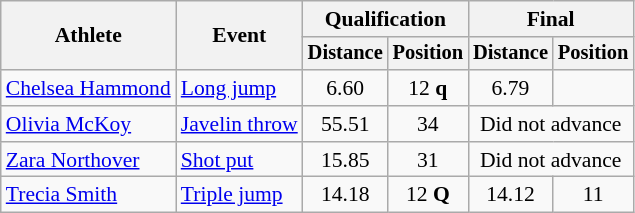<table class=wikitable style="font-size:90%">
<tr>
<th rowspan="2">Athlete</th>
<th rowspan="2">Event</th>
<th colspan="2">Qualification</th>
<th colspan="2">Final</th>
</tr>
<tr style="font-size:95%">
<th>Distance</th>
<th>Position</th>
<th>Distance</th>
<th>Position</th>
</tr>
<tr align=center>
<td align=left><a href='#'>Chelsea Hammond</a></td>
<td align=left><a href='#'>Long jump</a></td>
<td>6.60</td>
<td>12 <strong>q</strong></td>
<td>6.79</td>
<td></td>
</tr>
<tr align=center>
<td align=left><a href='#'>Olivia McKoy</a></td>
<td align=left><a href='#'>Javelin throw</a></td>
<td>55.51</td>
<td>34</td>
<td colspan="2">Did not advance</td>
</tr>
<tr align=center>
<td align=left><a href='#'>Zara Northover</a></td>
<td align=left><a href='#'>Shot put</a></td>
<td>15.85</td>
<td>31</td>
<td colspan="2">Did not advance</td>
</tr>
<tr align=center>
<td align=left><a href='#'>Trecia Smith</a></td>
<td align=left><a href='#'>Triple jump</a></td>
<td>14.18</td>
<td>12 <strong>Q</strong></td>
<td>14.12</td>
<td>11</td>
</tr>
</table>
